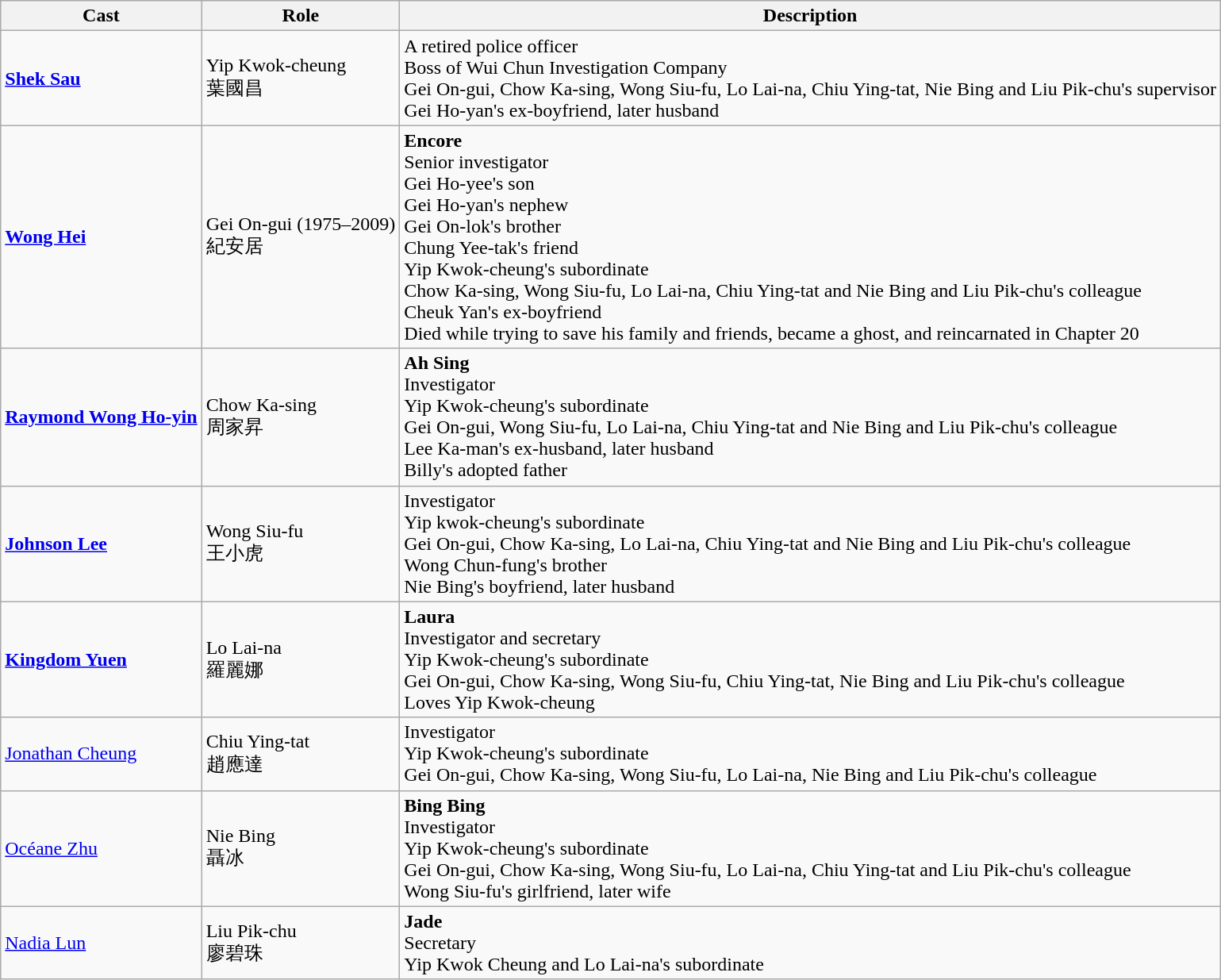<table class="wikitable">
<tr>
<th>Cast</th>
<th>Role</th>
<th>Description</th>
</tr>
<tr>
<td><strong><a href='#'>Shek Sau</a></strong></td>
<td>Yip Kwok-cheung<br>葉國昌</td>
<td>A retired police officer<br>Boss of Wui Chun Investigation Company<br>Gei On-gui, Chow Ka-sing, Wong Siu-fu, Lo Lai-na, Chiu Ying-tat, Nie Bing and Liu Pik-chu's supervisor<br>Gei Ho-yan's ex-boyfriend, later husband</td>
</tr>
<tr>
<td><strong><a href='#'>Wong Hei</a></strong></td>
<td>Gei On-gui (1975–2009)<br>紀安居</td>
<td><strong>Encore</strong><br>Senior investigator<br>Gei Ho-yee's son<br>Gei Ho-yan's nephew<br>Gei On-lok's brother<br>Chung Yee-tak's friend<br>Yip Kwok-cheung's subordinate<br>Chow Ka-sing, Wong Siu-fu, Lo Lai-na, Chiu Ying-tat and Nie Bing and Liu Pik-chu's colleague<br>Cheuk Yan's ex-boyfriend<br>Died while trying to save his family and friends, became a ghost, and reincarnated in Chapter 20</td>
</tr>
<tr>
<td><strong><a href='#'>Raymond Wong Ho-yin</a></strong></td>
<td>Chow Ka-sing<br>周家昇</td>
<td><strong>Ah Sing</strong><br>Investigator<br>Yip Kwok-cheung's subordinate<br>Gei On-gui, Wong Siu-fu, Lo Lai-na, Chiu Ying-tat and Nie Bing and Liu Pik-chu's colleague<br>Lee Ka-man's ex-husband, later husband<br>Billy's adopted father</td>
</tr>
<tr>
<td><strong><a href='#'>Johnson Lee</a></strong></td>
<td>Wong Siu-fu<br>王小虎</td>
<td>Investigator<br>Yip kwok-cheung's subordinate<br>Gei On-gui, Chow Ka-sing, Lo Lai-na, Chiu Ying-tat and Nie Bing and Liu Pik-chu's colleague<br>Wong Chun-fung's brother<br>Nie Bing's boyfriend, later husband</td>
</tr>
<tr>
<td><strong><a href='#'>Kingdom Yuen</a></strong></td>
<td>Lo Lai-na<br>羅麗娜</td>
<td><strong>Laura</strong><br>Investigator and secretary<br>Yip Kwok-cheung's subordinate<br>Gei On-gui, Chow Ka-sing, Wong Siu-fu, Chiu Ying-tat, Nie Bing and Liu Pik-chu's colleague<br>Loves Yip Kwok-cheung</td>
</tr>
<tr>
<td><a href='#'>Jonathan Cheung</a></td>
<td>Chiu Ying-tat<br>趙應達</td>
<td>Investigator<br>Yip Kwok-cheung's subordinate<br>Gei On-gui, Chow Ka-sing, Wong Siu-fu, Lo Lai-na, Nie Bing and Liu Pik-chu's colleague</td>
</tr>
<tr>
<td><a href='#'>Océane Zhu</a></td>
<td>Nie Bing<br>聶冰</td>
<td><strong>Bing Bing</strong><br>Investigator<br>Yip Kwok-cheung's subordinate<br>Gei On-gui, Chow Ka-sing, Wong Siu-fu, Lo Lai-na, Chiu Ying-tat and Liu Pik-chu's colleague<br>Wong Siu-fu's girlfriend, later wife</td>
</tr>
<tr>
<td><a href='#'>Nadia Lun</a></td>
<td>Liu Pik-chu<br>廖碧珠</td>
<td><strong>Jade</strong><br>Secretary<br>Yip Kwok Cheung and Lo Lai-na's subordinate</td>
</tr>
</table>
